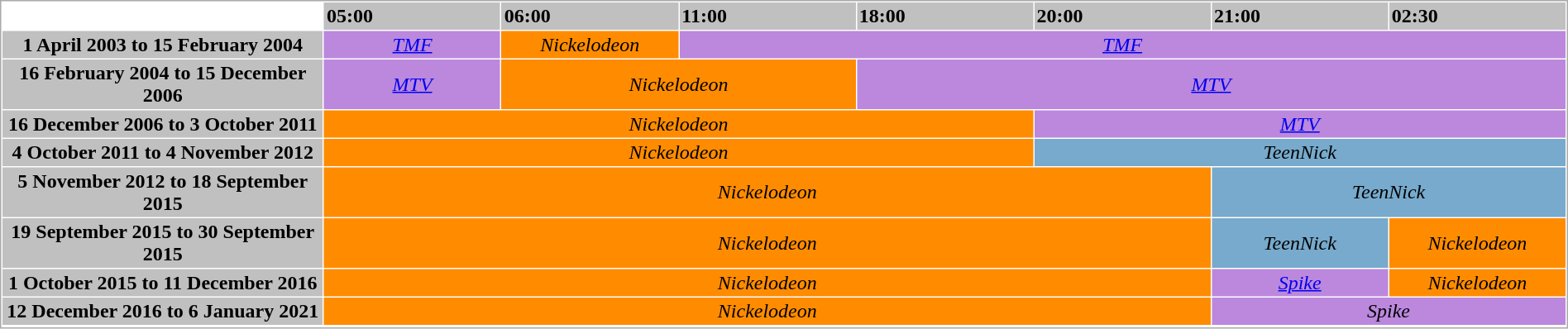<table width="100%" border="0" cellpadding="2" cellspacing="1" style="border:1px solid #aaa">
<tr bgcolor="C0C0C0">
<th bgcolor="FFFFFF"></th>
<th width="11%" align="left">05:00</th>
<th width="11%" align="left">06:00</th>
<th width="11%" align="left">11:00</th>
<th width="11%" align="left">18:00</th>
<th width="11%" align="left">20:00</th>
<th width="11%" align="left">21:00</th>
<th width="11%" align="left">02:30</th>
</tr>
<tr align=center>
<th width="20%" bgcolor="C0C0C0">1 April 2003 to 15 February 2004</th>
<td colspan="1" bgcolor="#BB88DD"><em><a href='#'>TMF</a></em></td>
<td colspan="1" bgcolor="FF8C00"><em>Nickelodeon</em></td>
<td colspan="5" bgcolor="#BB88DD"><em><a href='#'>TMF</a></em></td>
</tr>
<tr align=center>
<th width="20%" bgcolor="C0C0C0">16 February 2004 to 15 December 2006</th>
<td colspan="1" bgcolor="#BB88DD"><em><a href='#'>MTV</a></em></td>
<td colspan="2" bgcolor="FF8C00"><em>Nickelodeon</em></td>
<td colspan="4" bgcolor="#BB88DD"><em><a href='#'>MTV</a></em></td>
</tr>
<tr align=center>
<th width="20%" bgcolor="C0C0C0">16 December 2006 to 3 October 2011</th>
<td colspan="4" bgcolor="FF8C00"><em>Nickelodeon</em></td>
<td colspan="3" bgcolor="#BB88DD"><em><a href='#'>MTV</a></em></td>
</tr>
<tr align=center>
<th width="20%" bgcolor="C0C0C0">4 October 2011 to 4 November 2012</th>
<td colspan="4" bgcolor="FF8C00"><em>Nickelodeon</em></td>
<td colspan="3" bgcolor="#77AACC"><em>TeenNick</em></td>
</tr>
<tr align=center>
<th width="20%" bgcolor="C0C0C0">5 November 2012 to 18 September 2015</th>
<td colspan="5" bgcolor="FF8C00"><em>Nickelodeon</em></td>
<td colspan="2" bgcolor="#77AACC"><em>TeenNick</em></td>
</tr>
<tr align=center>
<th width="20%" bgcolor="C0C0C0">19 September 2015 to 30 September 2015</th>
<td colspan="5" bgcolor="FF8C00"><em>Nickelodeon</em></td>
<td colspan="1" bgcolor="#77AACC"><em>TeenNick</em></td>
<td colspan="1" bgcolor="FF8C00"><em>Nickelodeon</em></td>
</tr>
<tr align=center>
<th width="20%" bgcolor="C0C0C0">1 October 2015 to 11 December 2016</th>
<td colspan="5" bgcolor="FF8C00"><em>Nickelodeon</em></td>
<td colspan="1" bgcolor="#BB88DD"><em><a href='#'>Spike</a></em></td>
<td colspan="1" bgcolor="FF8C00"><em>Nickelodeon</em></td>
</tr>
<tr align=center>
<th width="20%" bgcolor="C0C0C0">12 December 2016 to 6 January 2021</th>
<td colspan="5" bgcolor="FF8C00"><em>Nickelodeon</em></td>
<td colspan="2" bgcolor="#BB88DD"><em>Spike</em></td>
</tr>
<tr align=center>
</tr>
</table>
